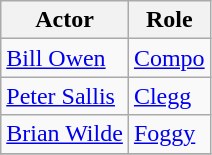<table class="wikitable">
<tr>
<th>Actor</th>
<th>Role</th>
</tr>
<tr>
<td><a href='#'>Bill Owen</a></td>
<td><a href='#'>Compo</a></td>
</tr>
<tr>
<td><a href='#'>Peter Sallis</a></td>
<td><a href='#'>Clegg</a></td>
</tr>
<tr>
<td><a href='#'>Brian Wilde</a></td>
<td><a href='#'>Foggy</a></td>
</tr>
<tr>
</tr>
</table>
